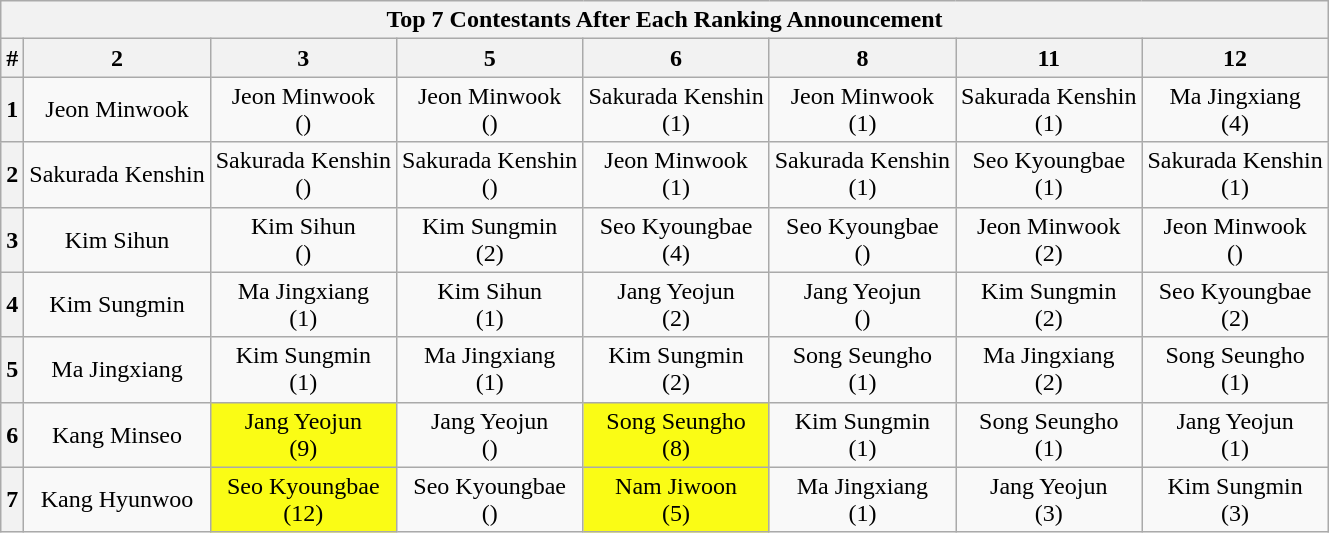<table class="wikitable mw-collapsible mw-collapsed" style="text-align:center">
<tr>
<th colspan="8">Top 7 Contestants After Each Ranking Announcement</th>
</tr>
<tr>
<th scope="col">#</th>
<th scope="col"> 2</th>
<th scope="col"> 3</th>
<th scope="col"> 5</th>
<th scope="col"> 6</th>
<th scope="col"> 8</th>
<th scope="col"> 11</th>
<th> 12</th>
</tr>
<tr>
<th scope="row">1</th>
<td>Jeon Minwook</td>
<td>Jeon Minwook<br>()</td>
<td>Jeon Minwook<br>()</td>
<td>Sakurada Kenshin<br>(1)</td>
<td>Jeon Minwook<br>(1)</td>
<td>Sakurada Kenshin<br>(1)</td>
<td>Ma Jingxiang<br>(4)</td>
</tr>
<tr>
<th scope="row">2</th>
<td>Sakurada Kenshin</td>
<td>Sakurada Kenshin<br>()</td>
<td>Sakurada Kenshin<br>()</td>
<td>Jeon Minwook<br>(1)</td>
<td>Sakurada Kenshin<br>(1)</td>
<td>Seo Kyoungbae<br>(1)</td>
<td>Sakurada Kenshin<br>(1)</td>
</tr>
<tr>
<th scope="row">3</th>
<td>Kim Sihun</td>
<td>Kim Sihun<br>()</td>
<td>Kim Sungmin<br>(2)</td>
<td>Seo Kyoungbae<br>(4)</td>
<td>Seo Kyoungbae<br>()</td>
<td>Jeon Minwook<br>(2)</td>
<td>Jeon Minwook<br>()</td>
</tr>
<tr>
<th scope="row">4</th>
<td>Kim Sungmin</td>
<td>Ma Jingxiang<br>(1)</td>
<td>Kim Sihun<br>(1)</td>
<td>Jang Yeojun<br>(2)</td>
<td>Jang Yeojun<br>()</td>
<td>Kim Sungmin<br>(2)</td>
<td>Seo Kyoungbae<br>(2)</td>
</tr>
<tr>
<th scope="row">5</th>
<td>Ma Jingxiang</td>
<td>Kim Sungmin<br>(1)</td>
<td>Ma Jingxiang<br>(1)</td>
<td>Kim Sungmin<br>(2)</td>
<td>Song Seungho<br>(1)</td>
<td>Ma Jingxiang<br>(2)</td>
<td>Song Seungho<br>(1)</td>
</tr>
<tr>
<th scope="row">6</th>
<td>Kang Minseo</td>
<td style="background:#fafc15">Jang Yeojun<br>(9)</td>
<td>Jang Yeojun<br>()</td>
<td style="background:#fafc15">Song Seungho<br>(8)</td>
<td>Kim Sungmin<br>(1)</td>
<td>Song Seungho<br>(1)</td>
<td>Jang Yeojun<br>(1)</td>
</tr>
<tr>
<th scope="row">7</th>
<td>Kang Hyunwoo</td>
<td style="background:#fafc15">Seo Kyoungbae<br>(12)</td>
<td>Seo Kyoungbae<br>()</td>
<td style="background:#fafc15">Nam Jiwoon<br>(5)</td>
<td>Ma Jingxiang<br>(1)</td>
<td>Jang Yeojun<br>(3)</td>
<td>Kim Sungmin<br>(3)</td>
</tr>
</table>
